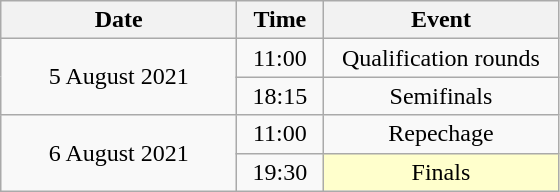<table class = "wikitable" style="text-align:center;">
<tr>
<th width=150>Date</th>
<th width=50>Time</th>
<th width=150>Event</th>
</tr>
<tr>
<td rowspan=2>5 August 2021</td>
<td>11:00</td>
<td>Qualification rounds</td>
</tr>
<tr>
<td>18:15</td>
<td>Semifinals</td>
</tr>
<tr>
<td rowspan=2>6 August 2021</td>
<td>11:00</td>
<td>Repechage</td>
</tr>
<tr>
<td>19:30</td>
<td bgcolor=ffffcc>Finals</td>
</tr>
</table>
